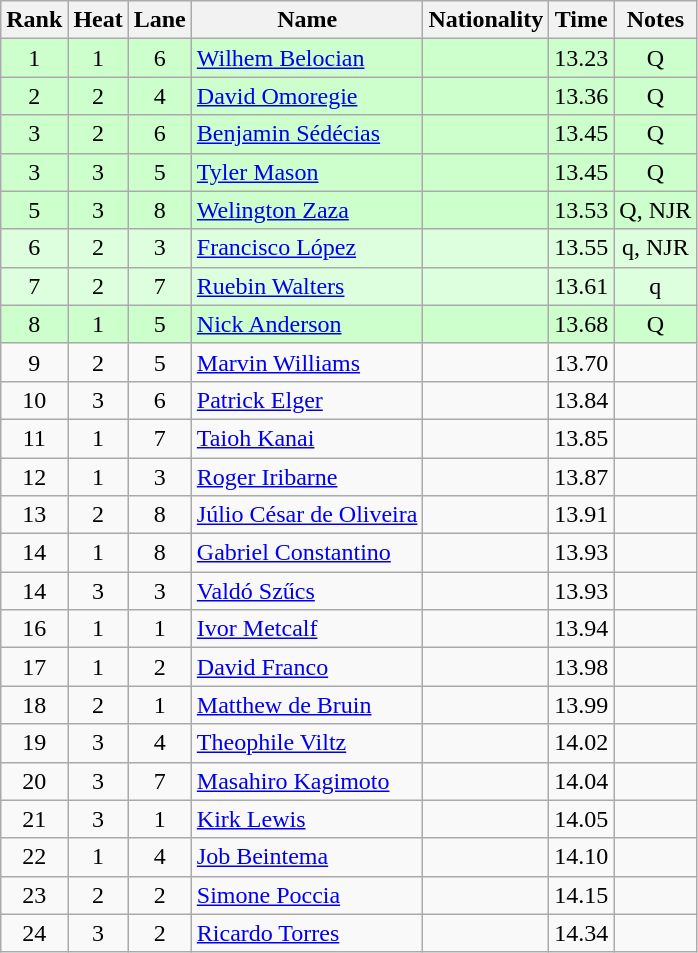<table class="wikitable sortable" style="text-align:center">
<tr>
<th>Rank</th>
<th>Heat</th>
<th>Lane</th>
<th>Name</th>
<th>Nationality</th>
<th>Time</th>
<th>Notes</th>
</tr>
<tr bgcolor=ccffcc>
<td>1</td>
<td>1</td>
<td>6</td>
<td align=left><a href='#'>Wilhem Belocian</a></td>
<td align=left></td>
<td>13.23</td>
<td>Q</td>
</tr>
<tr bgcolor=ccffcc>
<td>2</td>
<td>2</td>
<td>4</td>
<td align=left><a href='#'>David Omoregie</a></td>
<td align=left></td>
<td>13.36</td>
<td>Q</td>
</tr>
<tr bgcolor=ccffcc>
<td>3</td>
<td>2</td>
<td>6</td>
<td align=left><a href='#'>Benjamin Sédécias</a></td>
<td align=left></td>
<td>13.45</td>
<td>Q</td>
</tr>
<tr bgcolor=ccffcc>
<td>3</td>
<td>3</td>
<td>5</td>
<td align=left><a href='#'>Tyler Mason</a></td>
<td align=left></td>
<td>13.45</td>
<td>Q</td>
</tr>
<tr bgcolor=ccffcc>
<td>5</td>
<td>3</td>
<td>8</td>
<td align=left><a href='#'>Welington Zaza</a></td>
<td align=left></td>
<td>13.53</td>
<td>Q, NJR</td>
</tr>
<tr bgcolor=ddffdd>
<td>6</td>
<td>2</td>
<td>3</td>
<td align=left><a href='#'>Francisco López</a></td>
<td align=left></td>
<td>13.55</td>
<td>q, NJR</td>
</tr>
<tr bgcolor=ddffdd>
<td>7</td>
<td>2</td>
<td>7</td>
<td align=left><a href='#'>Ruebin Walters</a></td>
<td align=left></td>
<td>13.61</td>
<td>q</td>
</tr>
<tr bgcolor=ccffcc>
<td>8</td>
<td>1</td>
<td>5</td>
<td align=left><a href='#'>Nick Anderson</a></td>
<td align=left></td>
<td>13.68</td>
<td>Q</td>
</tr>
<tr>
<td>9</td>
<td>2</td>
<td>5</td>
<td align=left><a href='#'>Marvin Williams</a></td>
<td align=left></td>
<td>13.70</td>
<td></td>
</tr>
<tr>
<td>10</td>
<td>3</td>
<td>6</td>
<td align=left><a href='#'>Patrick Elger</a></td>
<td align=left></td>
<td>13.84</td>
<td></td>
</tr>
<tr>
<td>11</td>
<td>1</td>
<td>7</td>
<td align=left><a href='#'>Taioh Kanai</a></td>
<td align=left></td>
<td>13.85</td>
<td></td>
</tr>
<tr>
<td>12</td>
<td>1</td>
<td>3</td>
<td align=left><a href='#'>Roger Iribarne</a></td>
<td align=left></td>
<td>13.87</td>
<td></td>
</tr>
<tr>
<td>13</td>
<td>2</td>
<td>8</td>
<td align=left><a href='#'>Júlio César de Oliveira</a></td>
<td align=left></td>
<td>13.91</td>
<td></td>
</tr>
<tr>
<td>14</td>
<td>1</td>
<td>8</td>
<td align=left><a href='#'>Gabriel Constantino</a></td>
<td align=left></td>
<td>13.93</td>
<td></td>
</tr>
<tr>
<td>14</td>
<td>3</td>
<td>3</td>
<td align=left><a href='#'>Valdó Szűcs</a></td>
<td align=left></td>
<td>13.93</td>
<td></td>
</tr>
<tr>
<td>16</td>
<td>1</td>
<td>1</td>
<td align=left><a href='#'>Ivor Metcalf</a></td>
<td align=left></td>
<td>13.94</td>
<td></td>
</tr>
<tr>
<td>17</td>
<td>1</td>
<td>2</td>
<td align=left><a href='#'>David Franco</a></td>
<td align=left></td>
<td>13.98</td>
<td></td>
</tr>
<tr>
<td>18</td>
<td>2</td>
<td>1</td>
<td align=left><a href='#'>Matthew de Bruin</a></td>
<td align=left></td>
<td>13.99</td>
<td></td>
</tr>
<tr>
<td>19</td>
<td>3</td>
<td>4</td>
<td align=left><a href='#'>Theophile Viltz</a></td>
<td align=left></td>
<td>14.02</td>
<td></td>
</tr>
<tr>
<td>20</td>
<td>3</td>
<td>7</td>
<td align=left><a href='#'>Masahiro Kagimoto</a></td>
<td align=left></td>
<td>14.04</td>
<td></td>
</tr>
<tr>
<td>21</td>
<td>3</td>
<td>1</td>
<td align=left><a href='#'>Kirk Lewis</a></td>
<td align=left></td>
<td>14.05</td>
<td></td>
</tr>
<tr>
<td>22</td>
<td>1</td>
<td>4</td>
<td align=left><a href='#'>Job Beintema</a></td>
<td align=left></td>
<td>14.10</td>
<td></td>
</tr>
<tr>
<td>23</td>
<td>2</td>
<td>2</td>
<td align=left><a href='#'>Simone Poccia</a></td>
<td align=left></td>
<td>14.15</td>
<td></td>
</tr>
<tr>
<td>24</td>
<td>3</td>
<td>2</td>
<td align=left><a href='#'>Ricardo Torres</a></td>
<td align=left></td>
<td>14.34</td>
<td></td>
</tr>
</table>
